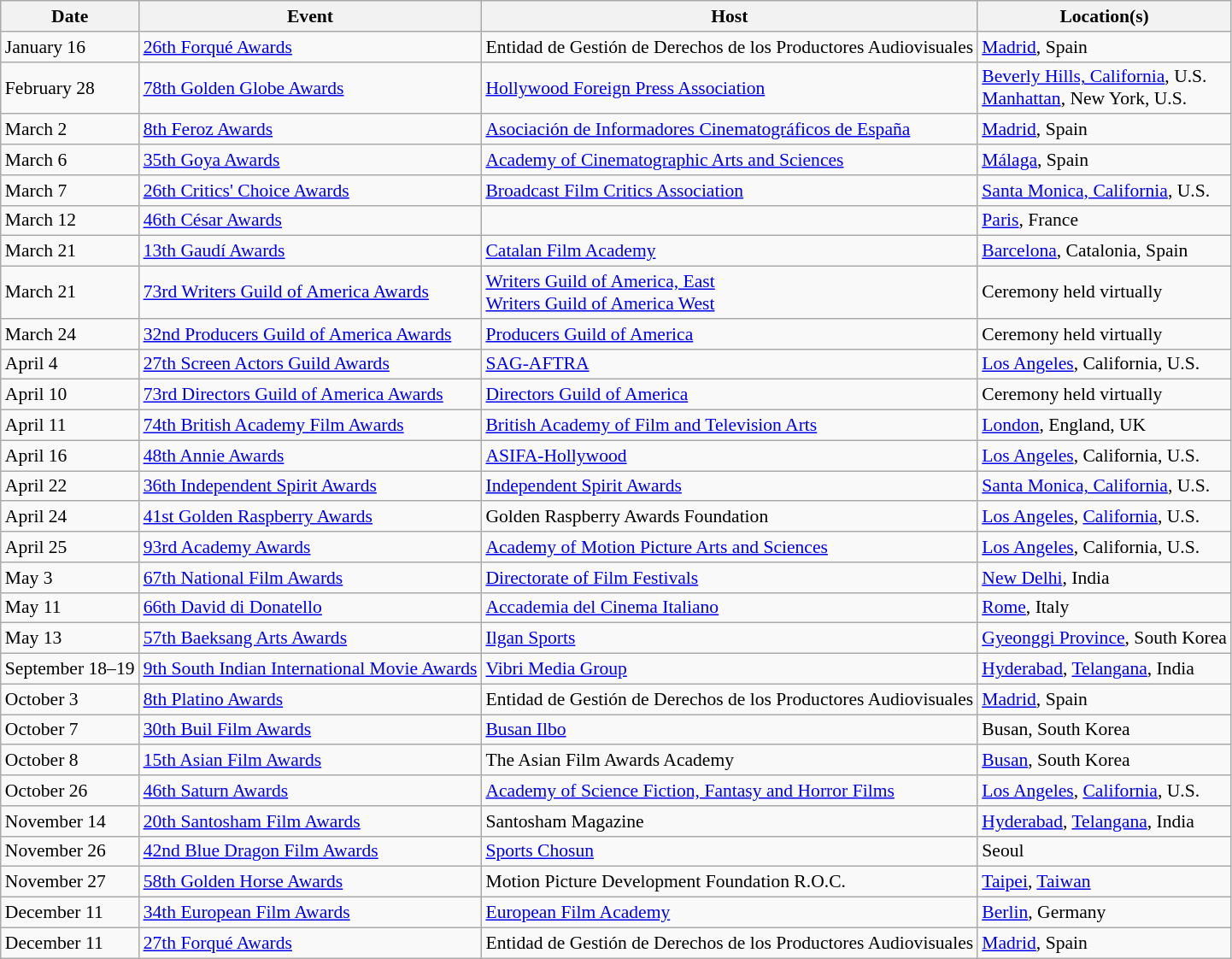<table class="wikitable sortable" style="font-size:90%;">
<tr>
<th>Date</th>
<th>Event</th>
<th>Host</th>
<th>Location(s)</th>
</tr>
<tr>
<td>January 16</td>
<td><a href='#'>26th Forqué Awards</a></td>
<td>Entidad de Gestión de Derechos de los Productores Audiovisuales</td>
<td><a href='#'>Madrid</a>, Spain</td>
</tr>
<tr>
<td>February 28</td>
<td><a href='#'>78th Golden Globe Awards</a></td>
<td><a href='#'>Hollywood Foreign Press Association</a></td>
<td><a href='#'>Beverly Hills, California</a>, U.S.<br><a href='#'>Manhattan</a>, New York, U.S.</td>
</tr>
<tr>
<td>March 2</td>
<td><a href='#'>8th Feroz Awards</a></td>
<td><a href='#'>Asociación de Informadores Cinematográficos de España</a></td>
<td><a href='#'>Madrid</a>, Spain</td>
</tr>
<tr>
<td>March 6</td>
<td><a href='#'>35th Goya Awards</a></td>
<td><a href='#'>Academy of Cinematographic Arts and Sciences</a></td>
<td><a href='#'>Málaga</a>, Spain</td>
</tr>
<tr>
<td>March 7</td>
<td><a href='#'>26th Critics' Choice Awards</a></td>
<td><a href='#'>Broadcast Film Critics Association</a></td>
<td><a href='#'>Santa Monica, California</a>, U.S.</td>
</tr>
<tr>
<td>March 12</td>
<td><a href='#'>46th César Awards</a></td>
<td></td>
<td><a href='#'>Paris</a>, France</td>
</tr>
<tr>
<td>March 21</td>
<td><a href='#'>13th Gaudí Awards</a></td>
<td><a href='#'>Catalan Film Academy</a></td>
<td><a href='#'>Barcelona</a>, Catalonia, Spain</td>
</tr>
<tr>
<td>March 21</td>
<td><a href='#'>73rd Writers Guild of America Awards</a></td>
<td><a href='#'>Writers Guild of America, East</a><br><a href='#'>Writers Guild of America West</a></td>
<td>Ceremony held virtually</td>
</tr>
<tr>
<td>March 24</td>
<td><a href='#'>32nd Producers Guild of America Awards</a></td>
<td><a href='#'>Producers Guild of America</a></td>
<td>Ceremony held virtually</td>
</tr>
<tr>
<td>April 4</td>
<td><a href='#'>27th Screen Actors Guild Awards</a></td>
<td><a href='#'>SAG-AFTRA</a></td>
<td><a href='#'>Los Angeles</a>, California, U.S.</td>
</tr>
<tr>
<td>April 10</td>
<td><a href='#'>73rd Directors Guild of America Awards</a></td>
<td><a href='#'>Directors Guild of America</a></td>
<td>Ceremony held virtually</td>
</tr>
<tr>
<td>April 11</td>
<td><a href='#'>74th British Academy Film Awards</a></td>
<td><a href='#'>British Academy of Film and Television Arts</a></td>
<td><a href='#'>London</a>, England, UK</td>
</tr>
<tr>
<td>April 16</td>
<td><a href='#'>48th Annie Awards</a></td>
<td><a href='#'>ASIFA-Hollywood</a></td>
<td><a href='#'>Los Angeles</a>, California, U.S.</td>
</tr>
<tr>
<td>April 22</td>
<td><a href='#'>36th Independent Spirit Awards</a></td>
<td><a href='#'>Independent Spirit Awards</a></td>
<td><a href='#'>Santa Monica, California</a>, U.S.</td>
</tr>
<tr>
<td>April 24</td>
<td><a href='#'>41st Golden Raspberry Awards</a></td>
<td>Golden Raspberry Awards Foundation</td>
<td><a href='#'>Los Angeles</a>, <a href='#'>California</a>, U.S.</td>
</tr>
<tr>
<td>April 25</td>
<td><a href='#'>93rd Academy Awards</a></td>
<td><a href='#'>Academy of Motion Picture Arts and Sciences</a></td>
<td><a href='#'>Los Angeles</a>, California, U.S.</td>
</tr>
<tr>
<td>May 3</td>
<td><a href='#'>67th National Film Awards</a></td>
<td><a href='#'>Directorate of Film Festivals</a></td>
<td><a href='#'>New Delhi</a>, India</td>
</tr>
<tr>
<td>May 11</td>
<td><a href='#'>66th David di Donatello</a></td>
<td><a href='#'>Accademia del Cinema Italiano</a></td>
<td><a href='#'>Rome</a>, Italy</td>
</tr>
<tr>
<td>May 13</td>
<td><a href='#'>57th Baeksang Arts Awards</a></td>
<td><a href='#'>Ilgan Sports</a></td>
<td><a href='#'>Gyeonggi Province</a>, South Korea</td>
</tr>
<tr>
<td>September 18–19</td>
<td><a href='#'>9th South Indian International Movie Awards</a></td>
<td><a href='#'>Vibri Media Group</a></td>
<td><a href='#'>Hyderabad</a>, <a href='#'>Telangana</a>, India</td>
</tr>
<tr>
<td>October 3</td>
<td><a href='#'>8th Platino Awards</a></td>
<td>Entidad de Gestión de Derechos de los Productores Audiovisuales</td>
<td><a href='#'>Madrid</a>, Spain</td>
</tr>
<tr>
<td>October 7</td>
<td><a href='#'>30th Buil Film Awards</a></td>
<td><a href='#'>Busan Ilbo</a></td>
<td>Busan, South Korea</td>
</tr>
<tr>
<td>October 8</td>
<td><a href='#'>15th Asian Film Awards</a></td>
<td>The Asian Film Awards Academy</td>
<td><a href='#'>Busan</a>, South Korea</td>
</tr>
<tr>
<td>October 26</td>
<td><a href='#'>46th Saturn Awards</a></td>
<td><a href='#'>Academy of Science Fiction, Fantasy and Horror Films</a></td>
<td><a href='#'>Los Angeles</a>, <a href='#'>California</a>, U.S.</td>
</tr>
<tr>
<td>November 14</td>
<td><a href='#'>20th Santosham Film Awards</a></td>
<td>Santosham Magazine</td>
<td><a href='#'>Hyderabad</a>, <a href='#'>Telangana</a>, India</td>
</tr>
<tr>
<td>November 26</td>
<td><a href='#'>42nd Blue Dragon Film Awards</a></td>
<td><a href='#'>Sports Chosun</a></td>
<td>Seoul</td>
</tr>
<tr>
<td>November 27</td>
<td><a href='#'>58th Golden Horse Awards</a></td>
<td>Motion Picture Development Foundation R.O.C.</td>
<td><a href='#'>Taipei</a>, <a href='#'>Taiwan</a></td>
</tr>
<tr>
<td>December 11</td>
<td><a href='#'>34th European Film Awards</a></td>
<td><a href='#'>European Film Academy</a></td>
<td><a href='#'>Berlin</a>, Germany</td>
</tr>
<tr>
<td>December 11</td>
<td><a href='#'>27th Forqué Awards</a></td>
<td>Entidad de Gestión de Derechos de los Productores Audiovisuales</td>
<td><a href='#'>Madrid</a>, Spain</td>
</tr>
</table>
